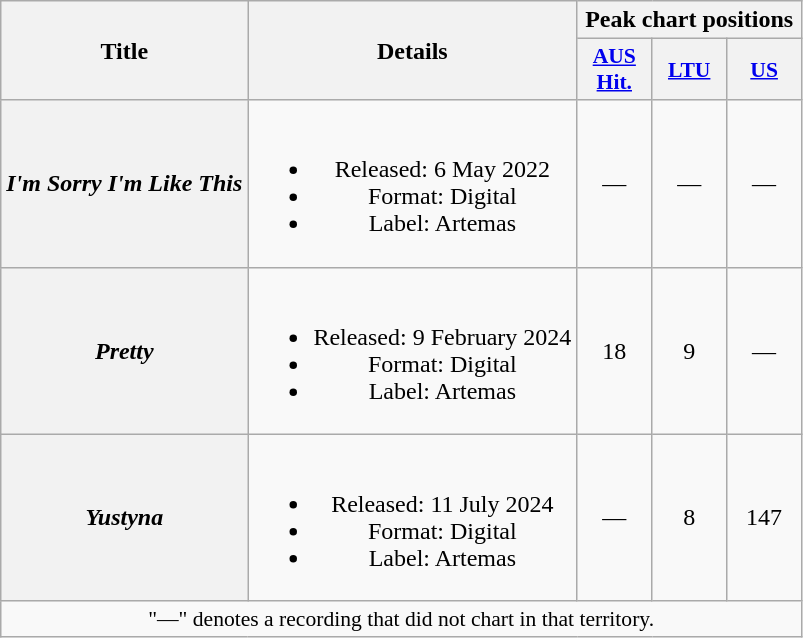<table class="wikitable plainrowheaders" style="text-align:center;" border="1">
<tr>
<th scope="col" rowspan="2">Title</th>
<th scope="col" rowspan="2">Details</th>
<th scope="col" colspan="3">Peak chart positions</th>
</tr>
<tr>
<th scope="col" style="width:3em;font-size:90%;"><a href='#'>AUS<br>Hit.</a><br></th>
<th scope="col" style="width:3em;font-size:90%;"><a href='#'>LTU</a><br></th>
<th scope="col" style="width:3em;font-size:90%;"><a href='#'>US</a><br></th>
</tr>
<tr>
<th scope="row"><em>I'm Sorry I'm Like This</em></th>
<td><br><ul><li>Released: 6 May 2022</li><li>Format: Digital</li><li>Label: Artemas</li></ul></td>
<td>—</td>
<td>—</td>
<td>—</td>
</tr>
<tr>
<th scope="row"><em>Pretty</em></th>
<td><br><ul><li>Released: 9 February 2024</li><li>Format: Digital</li><li>Label: Artemas</li></ul></td>
<td>18</td>
<td>9</td>
<td>—</td>
</tr>
<tr>
<th scope="row"><em>Yustyna</em></th>
<td><br><ul><li>Released: 11 July 2024</li><li>Format: Digital</li><li>Label: Artemas</li></ul></td>
<td>—</td>
<td>8</td>
<td>147</td>
</tr>
<tr>
<td colspan="5" style="font-size:90%">"—" denotes a recording that did not chart in that territory.</td>
</tr>
</table>
